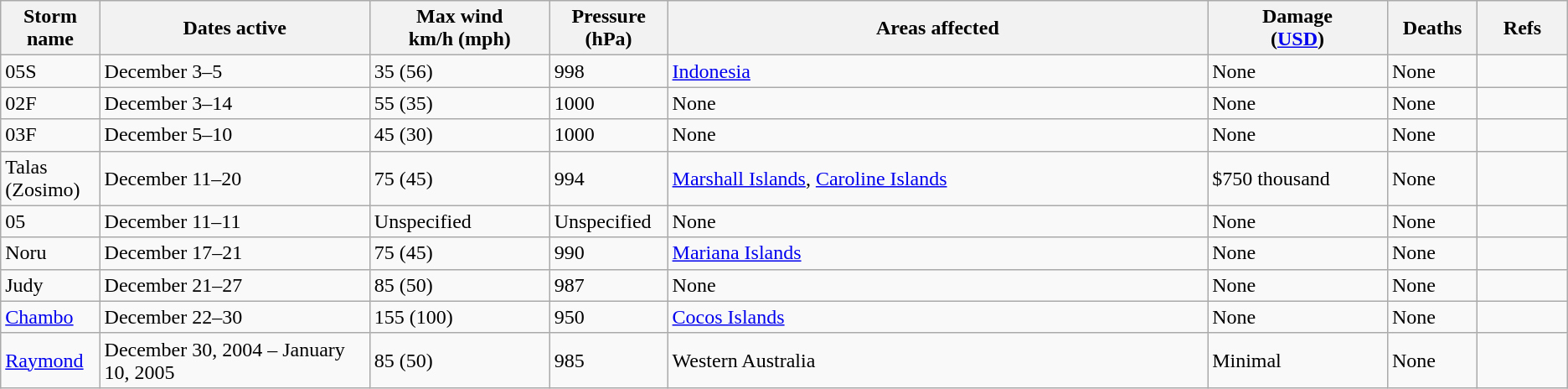<table class="wikitable sortable">
<tr>
<th width="5%">Storm name</th>
<th width="15%">Dates active</th>
<th width="10%">Max wind<br>km/h (mph)</th>
<th width="5%">Pressure<br>(hPa)</th>
<th width="30%">Areas affected</th>
<th width="10%">Damage<br>(<a href='#'>USD</a>)</th>
<th width="5%">Deaths</th>
<th width="5%">Refs</th>
</tr>
<tr>
<td>05S</td>
<td>December 3–5</td>
<td>35 (56)</td>
<td>998</td>
<td><a href='#'>Indonesia</a></td>
<td>None</td>
<td>None</td>
<td></td>
</tr>
<tr>
<td>02F</td>
<td>December 3–14</td>
<td>55 (35)</td>
<td>1000</td>
<td>None</td>
<td>None</td>
<td>None</td>
<td></td>
</tr>
<tr>
<td>03F</td>
<td>December 5–10</td>
<td>45 (30)</td>
<td>1000</td>
<td>None</td>
<td>None</td>
<td>None</td>
<td></td>
</tr>
<tr>
<td>Talas (Zosimo)</td>
<td>December 11–20</td>
<td>75 (45)</td>
<td>994</td>
<td><a href='#'>Marshall Islands</a>, <a href='#'>Caroline Islands</a></td>
<td>$750 thousand</td>
<td>None</td>
<td></td>
</tr>
<tr>
<td>05</td>
<td>December 11–11</td>
<td>Unspecified</td>
<td>Unspecified</td>
<td>None</td>
<td>None</td>
<td>None</td>
<td></td>
</tr>
<tr>
<td>Noru</td>
<td>December 17–21</td>
<td>75 (45)</td>
<td>990</td>
<td><a href='#'>Mariana Islands</a></td>
<td>None</td>
<td>None</td>
<td></td>
</tr>
<tr>
<td>Judy</td>
<td>December 21–27</td>
<td>85 (50)</td>
<td>987</td>
<td>None</td>
<td>None</td>
<td>None</td>
<td></td>
</tr>
<tr>
<td><a href='#'>Chambo</a></td>
<td>December 22–30</td>
<td>155 (100)</td>
<td>950</td>
<td><a href='#'>Cocos Islands</a></td>
<td>None</td>
<td>None</td>
<td></td>
</tr>
<tr>
<td><a href='#'>Raymond</a></td>
<td>December 30, 2004 – January 10, 2005</td>
<td>85 (50)</td>
<td>985</td>
<td>Western Australia</td>
<td>Minimal</td>
<td>None</td>
<td></td>
</tr>
</table>
